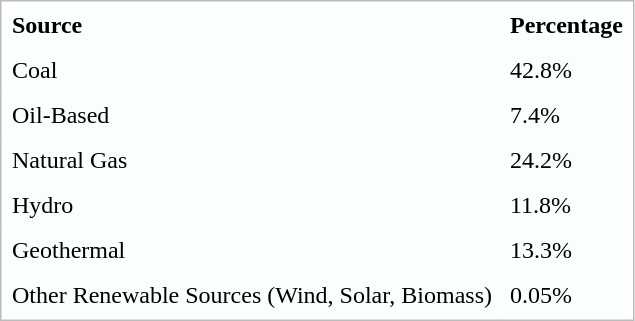<table cellpadding="5" style="border:1px solid #BBB">
<tr bgcolor="#fafeff">
<td><strong>Source</strong></td>
<td><strong>Percentage</strong></td>
</tr>
<tr bgcolor="#fafeff">
<td>Coal</td>
<td>42.8%</td>
</tr>
<tr bgcolor="#fafeff">
<td>Oil-Based</td>
<td>7.4%</td>
</tr>
<tr bgcolor="#fafeff">
<td>Natural Gas</td>
<td>24.2%</td>
</tr>
<tr bgcolor="#fafeff">
<td>Hydro</td>
<td>11.8%</td>
</tr>
<tr bgcolor="#fafeff">
<td>Geothermal</td>
<td>13.3%</td>
</tr>
<tr bgcolor="#fafeff">
<td>Other Renewable Sources (Wind, Solar, Biomass)</td>
<td>0.05%</td>
</tr>
</table>
